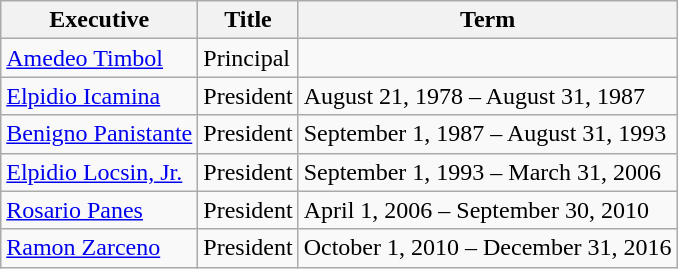<table class="wikitable">
<tr>
<th>Executive</th>
<th>Title</th>
<th>Term</th>
</tr>
<tr>
<td><a href='#'>Amedeo Timbol</a></td>
<td>Principal</td>
<td></td>
</tr>
<tr>
<td><a href='#'>Elpidio Icamina</a></td>
<td>President</td>
<td>August 21, 1978 – August 31, 1987</td>
</tr>
<tr>
<td><a href='#'>Benigno Panistante</a></td>
<td>President</td>
<td>September 1, 1987 – August 31, 1993</td>
</tr>
<tr>
<td><a href='#'>Elpidio Locsin, Jr.</a></td>
<td>President</td>
<td>September 1, 1993 – March 31, 2006</td>
</tr>
<tr>
<td><a href='#'>Rosario Panes</a></td>
<td>President</td>
<td>April 1, 2006 – September 30, 2010</td>
</tr>
<tr>
<td><a href='#'>Ramon Zarceno</a></td>
<td>President</td>
<td>October 1, 2010 – December 31, 2016</td>
</tr>
</table>
